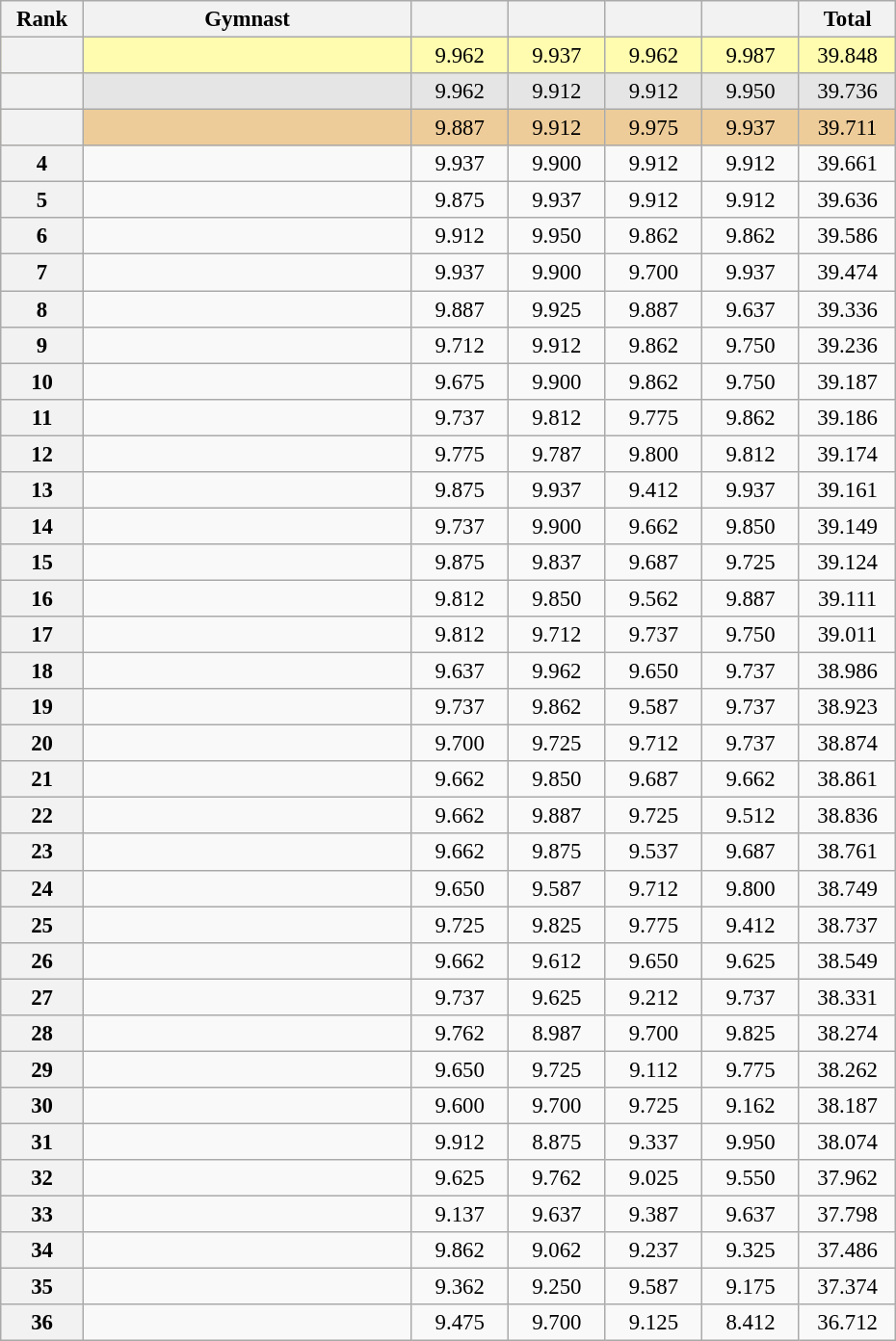<table class="wikitable sortable" style="text-align:center; font-size:95%">
<tr>
<th scope="col" style="width:50px;">Rank</th>
<th scope="col" style="width:220px;">Gymnast</th>
<th scope="col" style="width:60px;"></th>
<th scope="col" style="width:60px;"></th>
<th scope="col" style="width:60px;"></th>
<th scope="col" style="width:60px;"></th>
<th scope="col" style="width:60px;">Total</th>
</tr>
<tr style="background:#fffcaf;">
<th scope=row style="text-align:center"></th>
<td align=left></td>
<td>9.962</td>
<td>9.937</td>
<td>9.962</td>
<td>9.987</td>
<td>39.848</td>
</tr>
<tr style="background:#e5e5e5;">
<th scope=row style="text-align:center"></th>
<td align=left></td>
<td>9.962</td>
<td>9.912</td>
<td>9.912</td>
<td>9.950</td>
<td>39.736</td>
</tr>
<tr style="background:#ec9;">
<th scope=row style="text-align:center"></th>
<td align=left></td>
<td>9.887</td>
<td>9.912</td>
<td>9.975</td>
<td>9.937</td>
<td>39.711</td>
</tr>
<tr>
<th scope=row style="text-align:center">4</th>
<td align=left></td>
<td>9.937</td>
<td>9.900</td>
<td>9.912</td>
<td>9.912</td>
<td>39.661</td>
</tr>
<tr>
<th scope=row style="text-align:center">5</th>
<td align=left></td>
<td>9.875</td>
<td>9.937</td>
<td>9.912</td>
<td>9.912</td>
<td>39.636</td>
</tr>
<tr>
<th scope=row style="text-align:center">6</th>
<td align=left></td>
<td>9.912</td>
<td>9.950</td>
<td>9.862</td>
<td>9.862</td>
<td>39.586</td>
</tr>
<tr>
<th scope=row style="text-align:center">7</th>
<td align=left></td>
<td>9.937</td>
<td>9.900</td>
<td>9.700</td>
<td>9.937</td>
<td>39.474</td>
</tr>
<tr>
<th scope=row style="text-align:center">8</th>
<td align=left></td>
<td>9.887</td>
<td>9.925</td>
<td>9.887</td>
<td>9.637</td>
<td>39.336</td>
</tr>
<tr>
<th scope=row style="text-align:center">9</th>
<td align=left></td>
<td>9.712</td>
<td>9.912</td>
<td>9.862</td>
<td>9.750</td>
<td>39.236</td>
</tr>
<tr>
<th scope=row style="text-align:center">10</th>
<td align=left></td>
<td>9.675</td>
<td>9.900</td>
<td>9.862</td>
<td>9.750</td>
<td>39.187</td>
</tr>
<tr>
<th scope=row style="text-align:center">11</th>
<td align=left></td>
<td>9.737</td>
<td>9.812</td>
<td>9.775</td>
<td>9.862</td>
<td>39.186</td>
</tr>
<tr>
<th scope=row style="text-align:center">12</th>
<td align=left></td>
<td>9.775</td>
<td>9.787</td>
<td>9.800</td>
<td>9.812</td>
<td>39.174</td>
</tr>
<tr>
<th scope=row style="text-align:center">13</th>
<td align=left></td>
<td>9.875</td>
<td>9.937</td>
<td>9.412</td>
<td>9.937</td>
<td>39.161</td>
</tr>
<tr>
<th scope=row style="text-align:center">14</th>
<td align=left></td>
<td>9.737</td>
<td>9.900</td>
<td>9.662</td>
<td>9.850</td>
<td>39.149</td>
</tr>
<tr>
<th scope=row style="text-align:center">15</th>
<td align=left></td>
<td>9.875</td>
<td>9.837</td>
<td>9.687</td>
<td>9.725</td>
<td>39.124</td>
</tr>
<tr>
<th scope=row style="text-align:center">16</th>
<td align=left></td>
<td>9.812</td>
<td>9.850</td>
<td>9.562</td>
<td>9.887</td>
<td>39.111</td>
</tr>
<tr>
<th scope=row style="text-align:center">17</th>
<td align=left></td>
<td>9.812</td>
<td>9.712</td>
<td>9.737</td>
<td>9.750</td>
<td>39.011</td>
</tr>
<tr>
<th scope=row style="text-align:center">18</th>
<td align=left></td>
<td>9.637</td>
<td>9.962</td>
<td>9.650</td>
<td>9.737</td>
<td>38.986</td>
</tr>
<tr>
<th scope=row style="text-align:center">19</th>
<td align=left></td>
<td>9.737</td>
<td>9.862</td>
<td>9.587</td>
<td>9.737</td>
<td>38.923</td>
</tr>
<tr>
<th scope=row style="text-align:center">20</th>
<td align=left></td>
<td>9.700</td>
<td>9.725</td>
<td>9.712</td>
<td>9.737</td>
<td>38.874</td>
</tr>
<tr>
<th scope=row style="text-align:center">21</th>
<td align=left></td>
<td>9.662</td>
<td>9.850</td>
<td>9.687</td>
<td>9.662</td>
<td>38.861</td>
</tr>
<tr>
<th scope=row style="text-align:center">22</th>
<td align=left></td>
<td>9.662</td>
<td>9.887</td>
<td>9.725</td>
<td>9.512</td>
<td>38.836</td>
</tr>
<tr>
<th scope=row style="text-align:center">23</th>
<td align=left></td>
<td>9.662</td>
<td>9.875</td>
<td>9.537</td>
<td>9.687</td>
<td>38.761</td>
</tr>
<tr>
<th scope=row style="text-align:center">24</th>
<td align=left></td>
<td>9.650</td>
<td>9.587</td>
<td>9.712</td>
<td>9.800</td>
<td>38.749</td>
</tr>
<tr>
<th scope=row style="text-align:center">25</th>
<td align=left></td>
<td>9.725</td>
<td>9.825</td>
<td>9.775</td>
<td>9.412</td>
<td>38.737</td>
</tr>
<tr>
<th scope=row style="text-align:center">26</th>
<td align=left></td>
<td>9.662</td>
<td>9.612</td>
<td>9.650</td>
<td>9.625</td>
<td>38.549</td>
</tr>
<tr>
<th scope=row style="text-align:center">27</th>
<td align=left></td>
<td>9.737</td>
<td>9.625</td>
<td>9.212</td>
<td>9.737</td>
<td>38.331</td>
</tr>
<tr>
<th scope=row style="text-align:center">28</th>
<td align=left></td>
<td>9.762</td>
<td>8.987</td>
<td>9.700</td>
<td>9.825</td>
<td>38.274</td>
</tr>
<tr>
<th scope=row style="text-align:center">29</th>
<td align=left></td>
<td>9.650</td>
<td>9.725</td>
<td>9.112</td>
<td>9.775</td>
<td>38.262</td>
</tr>
<tr>
<th scope=row style="text-align:center">30</th>
<td align=left></td>
<td>9.600</td>
<td>9.700</td>
<td>9.725</td>
<td>9.162</td>
<td>38.187</td>
</tr>
<tr>
<th scope=row style="text-align:center">31</th>
<td align=left></td>
<td>9.912</td>
<td>8.875</td>
<td>9.337</td>
<td>9.950</td>
<td>38.074</td>
</tr>
<tr>
<th scope=row style="text-align:center">32</th>
<td align=left></td>
<td>9.625</td>
<td>9.762</td>
<td>9.025</td>
<td>9.550</td>
<td>37.962</td>
</tr>
<tr>
<th scope=row style="text-align:center">33</th>
<td align=left></td>
<td>9.137</td>
<td>9.637</td>
<td>9.387</td>
<td>9.637</td>
<td>37.798</td>
</tr>
<tr>
<th scope=row style="text-align:center">34</th>
<td align=left></td>
<td>9.862</td>
<td>9.062</td>
<td>9.237</td>
<td>9.325</td>
<td>37.486</td>
</tr>
<tr>
<th scope=row style="text-align:center">35</th>
<td align=left></td>
<td>9.362</td>
<td>9.250</td>
<td>9.587</td>
<td>9.175</td>
<td>37.374</td>
</tr>
<tr>
<th scope=row style="text-align:center">36</th>
<td align=left></td>
<td>9.475</td>
<td>9.700</td>
<td>9.125</td>
<td>8.412</td>
<td>36.712</td>
</tr>
</table>
